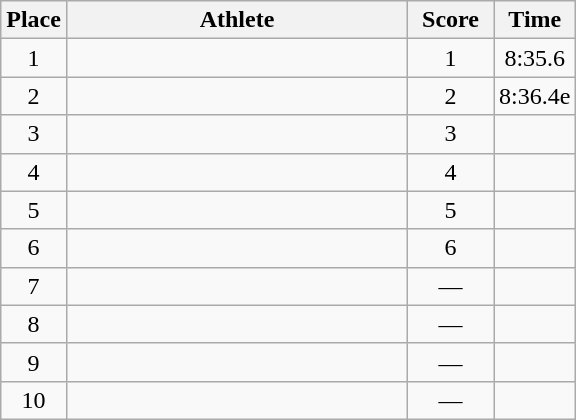<table class=wikitable style="text-align:center">
<tr>
<th width=20>Place</th>
<th width=220>Athlete</th>
<th width=50>Score</th>
<th>Time</th>
</tr>
<tr>
<td>1</td>
<td align=left></td>
<td>1</td>
<td>8:35.6 </td>
</tr>
<tr>
<td>2</td>
<td align=left></td>
<td>2</td>
<td>8:36.4e</td>
</tr>
<tr>
<td>3</td>
<td align=left></td>
<td>3</td>
<td></td>
</tr>
<tr>
<td>4</td>
<td align=left></td>
<td>4</td>
<td></td>
</tr>
<tr>
<td>5</td>
<td align=left></td>
<td>5</td>
<td></td>
</tr>
<tr>
<td>6</td>
<td align=left></td>
<td>6</td>
<td></td>
</tr>
<tr>
<td>7</td>
<td align=left><em></em></td>
<td>—</td>
<td></td>
</tr>
<tr>
<td>8</td>
<td align=left><em></em></td>
<td>—</td>
<td></td>
</tr>
<tr>
<td>9</td>
<td align=left><em></em></td>
<td>—</td>
<td></td>
</tr>
<tr>
<td>10</td>
<td align=left><em></em></td>
<td>—</td>
<td></td>
</tr>
</table>
